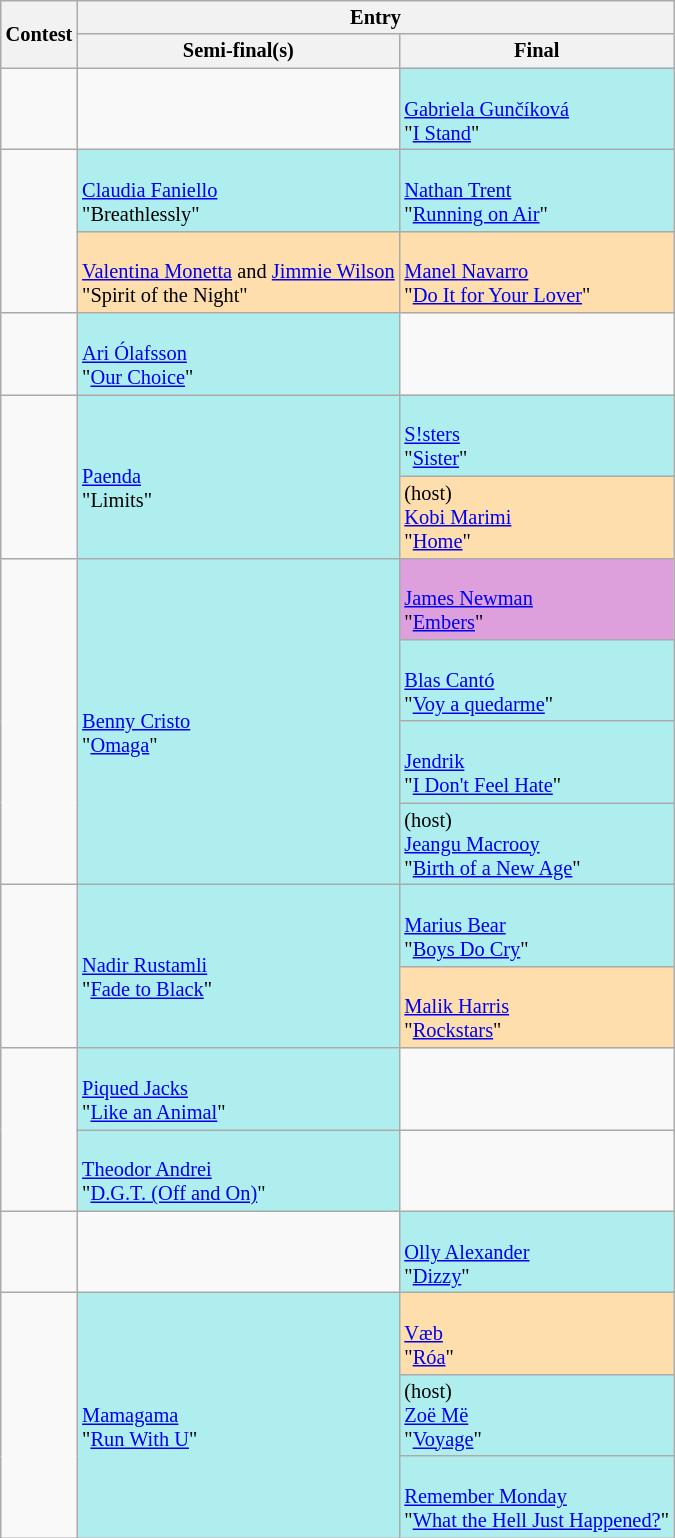<table class="wikitable plainrowheaders" style="font-size:85%">
<tr>
<th scope="col" rowspan="2">Contest</th>
<th scope="colgroup" colspan="2">Entry</th>
</tr>
<tr>
<th scope="col">Semi-final(s)</th>
<th scope="col">Final</th>
</tr>
<tr>
<td></td>
<td></td>
<td bgcolor="paleturquoise"><br><a href='#'>Gabriela Gunčíková</a><br>"<a href='#'>I Stand</a>"</td>
</tr>
<tr>
<td rowspan="2"></td>
<td bgcolor="paleturquoise"><br><a href='#'>Claudia Faniello</a><br>"Breathlessly"</td>
<td bgcolor="paleturquoise"><br><a href='#'>Nathan Trent</a> <br>"<a href='#'>Running on Air</a>"</td>
</tr>
<tr>
<td bgcolor="navajowhite"><br><a href='#'>Valentina Monetta</a> and <a href='#'>Jimmie Wilson</a><br>"Spirit of the Night"</td>
<td bgcolor="navajowhite"><br><a href='#'>Manel Navarro</a><br>"<a href='#'>Do It for Your Lover</a>"</td>
</tr>
<tr>
<td></td>
<td bgcolor="paleturquoise"><br><a href='#'>Ari Ólafsson</a><br>"<a href='#'>Our Choice</a>"</td>
<td></td>
</tr>
<tr>
<td rowspan="2"></td>
<td rowspan="2" bgcolor="paleturquoise"><br><a href='#'>Paenda</a><br>"Limits"</td>
<td bgcolor="paleturquoise"><br><a href='#'>S!sters</a><br>"<a href='#'>Sister</a>"</td>
</tr>
<tr>
<td bgcolor="navajowhite"> (host)<br><a href='#'>Kobi Marimi</a><br>"<a href='#'>Home</a>"</td>
</tr>
<tr>
<td rowspan="4"></td>
<td rowspan="4" bgcolor="paleturquoise"><br><a href='#'>Benny Cristo</a><br>"<a href='#'>Omaga</a>"</td>
<td bgcolor="plum"><br><a href='#'>James Newman</a><br>"<a href='#'>Embers</a>"</td>
</tr>
<tr>
<td bgcolor="paleturquoise"><br><a href='#'>Blas Cantó</a><br>"<a href='#'>Voy a quedarme</a>"</td>
</tr>
<tr>
<td bgcolor="paleturquoise"><br><a href='#'>Jendrik</a><br>"<a href='#'>I Don't Feel Hate</a>"</td>
</tr>
<tr>
<td bgcolor="paleturquoise"> (host)<br><a href='#'>Jeangu Macrooy</a><br>"<a href='#'>Birth of a New Age</a>"</td>
</tr>
<tr>
<td rowspan="2"></td>
<td rowspan="2" bgcolor="paleturquoise"><br><a href='#'>Nadir Rustamli</a><br>"<a href='#'>Fade to Black</a>"</td>
<td bgcolor="paleturquoise"><br><a href='#'>Marius Bear</a><br>"<a href='#'>Boys Do Cry</a>"</td>
</tr>
<tr>
<td bgcolor="navajowhite"><br><a href='#'>Malik Harris</a><br>"<a href='#'>Rockstars</a>"</td>
</tr>
<tr>
<td rowspan="2"></td>
<td bgcolor="paleturquoise"><br><a href='#'>Piqued Jacks</a><br>"<a href='#'>Like an Animal</a>"</td>
<td></td>
</tr>
<tr>
<td bgcolor="paleturquoise"><br><a href='#'>Theodor Andrei</a><br> "<a href='#'>D.G.T. (Off and On)</a>"</td>
<td></td>
</tr>
<tr>
<td></td>
<td></td>
<td bgcolor="paleturquoise"><br><a href='#'>Olly Alexander</a><br>"<a href='#'>Dizzy</a>"</td>
</tr>
<tr>
<td rowspan="3"></td>
<td rowspan="3" bgcolor="paleturquoise"><br><a href='#'>Mamagama</a><br>"<a href='#'>Run With U</a>"</td>
<td bgcolor="navajowhite"><br><a href='#'>Væb</a><br>"<a href='#'>Róa</a>"</td>
</tr>
<tr>
<td bgcolor="paleturquoise"> (host)<br><a href='#'>Zoë Më</a><br>"<a href='#'>Voyage</a>"</td>
</tr>
<tr>
<td bgcolor="paleturquoise"><br><a href='#'>Remember Monday</a><br>"<a href='#'>What the Hell Just Happened?</a>"</td>
</tr>
</table>
